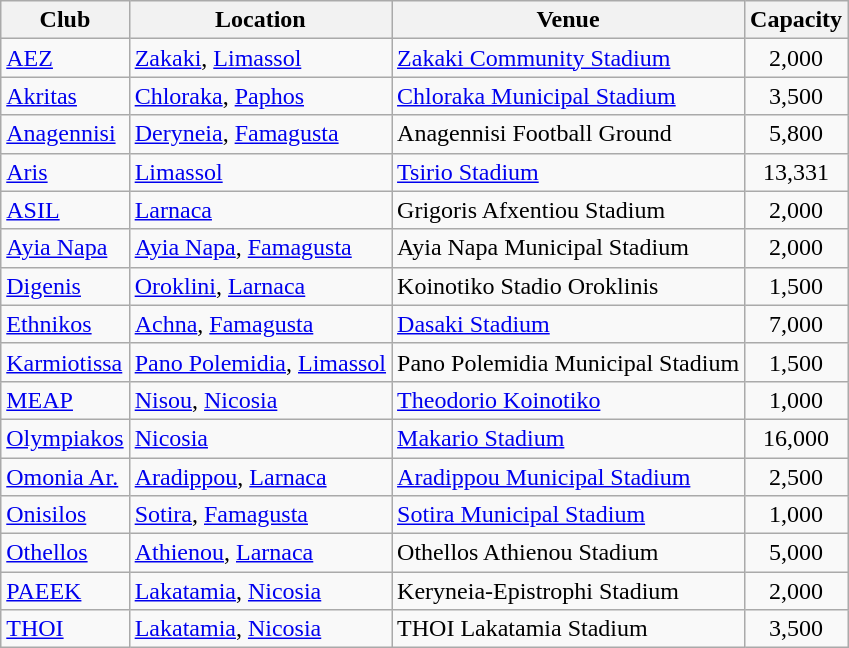<table class="wikitable sortable">
<tr>
<th>Club</th>
<th>Location</th>
<th>Venue</th>
<th>Capacity</th>
</tr>
<tr>
<td><a href='#'>AEZ</a></td>
<td><a href='#'>Zakaki</a>, <a href='#'>Limassol</a></td>
<td><a href='#'>Zakaki Community Stadium</a></td>
<td align="center">2,000</td>
</tr>
<tr>
<td><a href='#'>Akritas</a></td>
<td><a href='#'>Chloraka</a>, <a href='#'>Paphos</a></td>
<td><a href='#'>Chloraka Municipal Stadium</a></td>
<td align="center">3,500</td>
</tr>
<tr>
<td><a href='#'>Anagennisi</a></td>
<td><a href='#'>Deryneia</a>, <a href='#'>Famagusta</a></td>
<td>Anagennisi Football Ground</td>
<td align="center">5,800</td>
</tr>
<tr>
<td><a href='#'>Aris</a></td>
<td><a href='#'>Limassol</a></td>
<td><a href='#'>Tsirio Stadium</a></td>
<td align="center">13,331</td>
</tr>
<tr>
<td><a href='#'>ASIL</a></td>
<td><a href='#'>Larnaca</a></td>
<td>Grigoris Afxentiou Stadium</td>
<td align="center">2,000</td>
</tr>
<tr>
<td><a href='#'>Ayia Napa</a></td>
<td><a href='#'>Ayia Napa</a>, <a href='#'>Famagusta</a></td>
<td>Ayia Napa Municipal Stadium</td>
<td align="center">2,000</td>
</tr>
<tr>
<td><a href='#'>Digenis</a></td>
<td><a href='#'>Oroklini</a>, <a href='#'>Larnaca</a></td>
<td>Koinotiko Stadio Oroklinis</td>
<td align="center">1,500</td>
</tr>
<tr>
<td><a href='#'>Ethnikos</a></td>
<td><a href='#'>Achna</a>, <a href='#'>Famagusta</a></td>
<td><a href='#'>Dasaki Stadium</a></td>
<td align="center">7,000</td>
</tr>
<tr>
<td><a href='#'>Karmiotissa</a></td>
<td><a href='#'>Pano Polemidia</a>, <a href='#'>Limassol</a></td>
<td>Pano Polemidia Municipal Stadium</td>
<td align="center">1,500</td>
</tr>
<tr>
<td><a href='#'>MEAP</a></td>
<td><a href='#'>Nisou</a>, <a href='#'>Nicosia</a></td>
<td><a href='#'>Theodorio Koinotiko</a></td>
<td align="center">1,000</td>
</tr>
<tr>
<td><a href='#'>Olympiakos</a></td>
<td><a href='#'>Nicosia</a></td>
<td><a href='#'>Makario Stadium</a></td>
<td align="center">16,000</td>
</tr>
<tr>
<td><a href='#'>Omonia Ar.</a></td>
<td><a href='#'>Aradippou</a>, <a href='#'>Larnaca</a></td>
<td><a href='#'>Aradippou Municipal Stadium</a></td>
<td align="center">2,500</td>
</tr>
<tr>
<td><a href='#'>Onisilos</a></td>
<td><a href='#'>Sotira</a>, <a href='#'>Famagusta</a></td>
<td><a href='#'>Sotira Municipal Stadium</a></td>
<td align="center">1,000</td>
</tr>
<tr>
<td><a href='#'>Othellos</a></td>
<td><a href='#'>Athienou</a>, <a href='#'>Larnaca</a></td>
<td>Othellos Athienou Stadium</td>
<td align="center">5,000</td>
</tr>
<tr>
<td><a href='#'>PAEEK</a></td>
<td><a href='#'>Lakatamia</a>, <a href='#'>Nicosia</a></td>
<td>Keryneia-Epistrophi Stadium</td>
<td align="center">2,000</td>
</tr>
<tr>
<td><a href='#'>THOI</a></td>
<td><a href='#'>Lakatamia</a>, <a href='#'>Nicosia</a></td>
<td>THOI Lakatamia Stadium</td>
<td align="center">3,500</td>
</tr>
</table>
